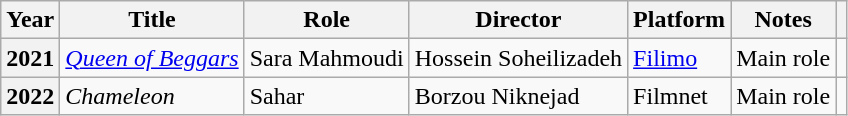<table class="wikitable plainrowheaders sortable" style="font-size:100%">
<tr>
<th scope="col">Year</th>
<th scope="col">Title</th>
<th scope="col">Role</th>
<th scope="col">Director</th>
<th scope="col">Platform</th>
<th class="unsortable" scope="col">Notes</th>
<th scope="col" class="unsortable"></th>
</tr>
<tr>
<th scope="row">2021</th>
<td><em><a href='#'>Queen of Beggars</a></em></td>
<td>Sara Mahmoudi</td>
<td>Hossein Soheilizadeh</td>
<td><a href='#'>Filimo</a></td>
<td>Main role</td>
<td></td>
</tr>
<tr>
<th scope="row">2022</th>
<td><em>Chameleon</em></td>
<td>Sahar</td>
<td>Borzou Niknejad</td>
<td>Filmnet</td>
<td>Main role</td>
<td></td>
</tr>
</table>
